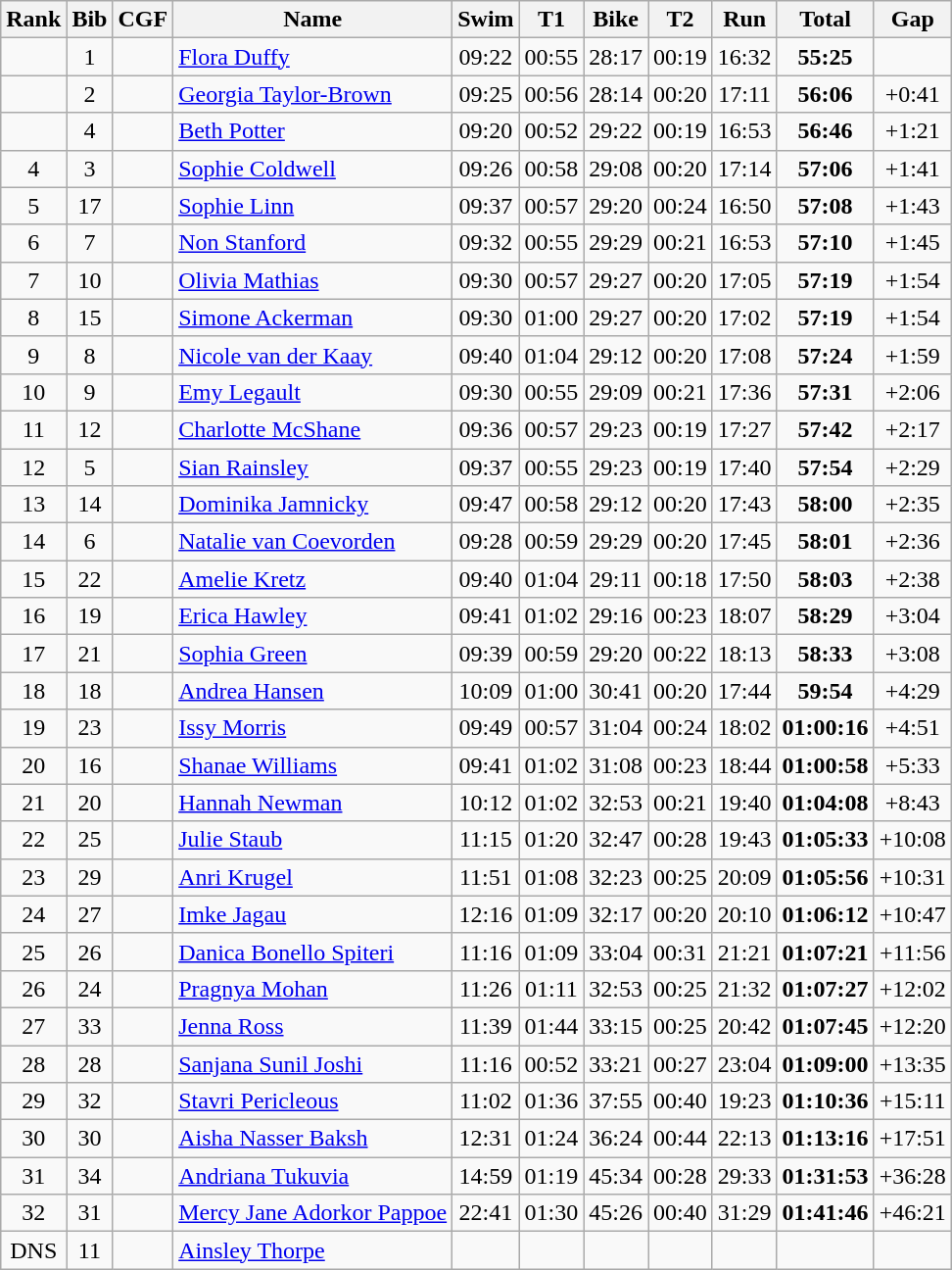<table class="wikitable sortable" style="text-align:center">
<tr>
<th>Rank</th>
<th>Bib</th>
<th>CGF</th>
<th>Name</th>
<th>Swim</th>
<th>T1</th>
<th>Bike</th>
<th>T2</th>
<th>Run</th>
<th>Total</th>
<th>Gap</th>
</tr>
<tr>
<td></td>
<td>1</td>
<td align=left></td>
<td align=left><a href='#'>Flora Duffy</a></td>
<td>09:22</td>
<td>00:55</td>
<td>28:17</td>
<td>00:19</td>
<td>16:32</td>
<td><strong>55:25</strong></td>
<td></td>
</tr>
<tr>
<td></td>
<td>2</td>
<td align=left></td>
<td align=left><a href='#'>Georgia Taylor-Brown</a></td>
<td>09:25</td>
<td>00:56</td>
<td>28:14</td>
<td>00:20</td>
<td>17:11</td>
<td><strong>56:06</strong></td>
<td>+0:41</td>
</tr>
<tr>
<td></td>
<td>4</td>
<td align=left></td>
<td align=left><a href='#'>Beth Potter</a></td>
<td>09:20</td>
<td>00:52</td>
<td>29:22</td>
<td>00:19</td>
<td>16:53</td>
<td><strong>56:46</strong></td>
<td>+1:21</td>
</tr>
<tr>
<td>4</td>
<td>3</td>
<td align=left></td>
<td align=left><a href='#'>Sophie Coldwell</a></td>
<td>09:26</td>
<td>00:58</td>
<td>29:08</td>
<td>00:20</td>
<td>17:14</td>
<td><strong>57:06</strong></td>
<td>+1:41</td>
</tr>
<tr>
<td>5</td>
<td>17</td>
<td align=left></td>
<td align=left><a href='#'>Sophie Linn</a></td>
<td>09:37</td>
<td>00:57</td>
<td>29:20</td>
<td>00:24</td>
<td>16:50</td>
<td><strong>57:08</strong></td>
<td>+1:43</td>
</tr>
<tr>
<td>6</td>
<td>7</td>
<td align=left></td>
<td align=left><a href='#'>Non Stanford</a></td>
<td>09:32</td>
<td>00:55</td>
<td>29:29</td>
<td>00:21</td>
<td>16:53</td>
<td><strong>57:10</strong></td>
<td>+1:45</td>
</tr>
<tr>
<td>7</td>
<td>10</td>
<td align=left></td>
<td align=left><a href='#'>Olivia Mathias</a></td>
<td>09:30</td>
<td>00:57</td>
<td>29:27</td>
<td>00:20</td>
<td>17:05</td>
<td><strong>57:19</strong></td>
<td>+1:54</td>
</tr>
<tr>
<td>8</td>
<td>15</td>
<td align=left></td>
<td align=left><a href='#'>Simone Ackerman</a></td>
<td>09:30</td>
<td>01:00</td>
<td>29:27</td>
<td>00:20</td>
<td>17:02</td>
<td><strong>57:19</strong></td>
<td>+1:54</td>
</tr>
<tr>
<td>9</td>
<td>8</td>
<td align=left></td>
<td align=left><a href='#'>Nicole van der Kaay</a></td>
<td>09:40</td>
<td>01:04</td>
<td>29:12</td>
<td>00:20</td>
<td>17:08</td>
<td><strong>57:24</strong></td>
<td>+1:59</td>
</tr>
<tr>
<td>10</td>
<td>9</td>
<td align=left></td>
<td align=left><a href='#'>Emy Legault</a></td>
<td>09:30</td>
<td>00:55</td>
<td>29:09</td>
<td>00:21</td>
<td>17:36</td>
<td><strong>57:31</strong></td>
<td>+2:06</td>
</tr>
<tr>
<td>11</td>
<td>12</td>
<td align=left></td>
<td align=left><a href='#'>Charlotte McShane</a></td>
<td>09:36</td>
<td>00:57</td>
<td>29:23</td>
<td>00:19</td>
<td>17:27</td>
<td><strong>57:42</strong></td>
<td>+2:17</td>
</tr>
<tr>
<td>12</td>
<td>5</td>
<td align=left></td>
<td align=left><a href='#'>Sian Rainsley</a></td>
<td>09:37</td>
<td>00:55</td>
<td>29:23</td>
<td>00:19</td>
<td>17:40</td>
<td><strong>57:54</strong></td>
<td>+2:29</td>
</tr>
<tr>
<td>13</td>
<td>14</td>
<td align=left></td>
<td align=left><a href='#'>Dominika Jamnicky</a></td>
<td>09:47</td>
<td>00:58</td>
<td>29:12</td>
<td>00:20</td>
<td>17:43</td>
<td><strong>58:00</strong></td>
<td>+2:35</td>
</tr>
<tr>
<td>14</td>
<td>6</td>
<td align=left></td>
<td align=left><a href='#'>Natalie van Coevorden</a></td>
<td>09:28</td>
<td>00:59</td>
<td>29:29</td>
<td>00:20</td>
<td>17:45</td>
<td><strong>58:01</strong></td>
<td>+2:36</td>
</tr>
<tr>
<td>15</td>
<td>22</td>
<td align=left></td>
<td align=left><a href='#'>Amelie Kretz</a></td>
<td>09:40</td>
<td>01:04</td>
<td>29:11</td>
<td>00:18</td>
<td>17:50</td>
<td><strong>58:03</strong></td>
<td>+2:38</td>
</tr>
<tr>
<td>16</td>
<td>19</td>
<td align=left></td>
<td align=left><a href='#'>Erica Hawley</a></td>
<td>09:41</td>
<td>01:02</td>
<td>29:16</td>
<td>00:23</td>
<td>18:07</td>
<td><strong>58:29</strong></td>
<td>+3:04</td>
</tr>
<tr>
<td>17</td>
<td>21</td>
<td align=left></td>
<td align=left><a href='#'>Sophia Green</a></td>
<td>09:39</td>
<td>00:59</td>
<td>29:20</td>
<td>00:22</td>
<td>18:13</td>
<td><strong>58:33</strong></td>
<td>+3:08</td>
</tr>
<tr>
<td>18</td>
<td>18</td>
<td align=left></td>
<td align=left><a href='#'>Andrea Hansen</a></td>
<td>10:09</td>
<td>01:00</td>
<td>30:41</td>
<td>00:20</td>
<td>17:44</td>
<td><strong>59:54</strong></td>
<td>+4:29</td>
</tr>
<tr>
<td>19</td>
<td>23</td>
<td align=left></td>
<td align=left><a href='#'>Issy Morris</a></td>
<td>09:49</td>
<td>00:57</td>
<td>31:04</td>
<td>00:24</td>
<td>18:02</td>
<td><strong>01:00:16</strong></td>
<td>+4:51</td>
</tr>
<tr>
<td>20</td>
<td>16</td>
<td align=left></td>
<td align=left><a href='#'>Shanae Williams</a></td>
<td>09:41</td>
<td>01:02</td>
<td>31:08</td>
<td>00:23</td>
<td>18:44</td>
<td><strong>01:00:58</strong></td>
<td>+5:33</td>
</tr>
<tr>
<td>21</td>
<td>20</td>
<td align=left></td>
<td align=left><a href='#'>Hannah Newman</a></td>
<td>10:12</td>
<td>01:02</td>
<td>32:53</td>
<td>00:21</td>
<td>19:40</td>
<td><strong>01:04:08</strong></td>
<td>+8:43</td>
</tr>
<tr>
<td>22</td>
<td>25</td>
<td align=left></td>
<td align=left><a href='#'>Julie Staub</a></td>
<td>11:15</td>
<td>01:20</td>
<td>32:47</td>
<td>00:28</td>
<td>19:43</td>
<td><strong>01:05:33</strong></td>
<td>+10:08</td>
</tr>
<tr>
<td>23</td>
<td>29</td>
<td align=left></td>
<td align=left><a href='#'>Anri Krugel</a></td>
<td>11:51</td>
<td>01:08</td>
<td>32:23</td>
<td>00:25</td>
<td>20:09</td>
<td><strong>01:05:56</strong></td>
<td>+10:31</td>
</tr>
<tr>
<td>24</td>
<td>27</td>
<td align=left></td>
<td align=left><a href='#'>Imke Jagau</a></td>
<td>12:16</td>
<td>01:09</td>
<td>32:17</td>
<td>00:20</td>
<td>20:10</td>
<td><strong>01:06:12</strong></td>
<td>+10:47</td>
</tr>
<tr>
<td>25</td>
<td>26</td>
<td align=left></td>
<td align=left><a href='#'>Danica Bonello Spiteri</a></td>
<td>11:16</td>
<td>01:09</td>
<td>33:04</td>
<td>00:31</td>
<td>21:21</td>
<td><strong>01:07:21</strong></td>
<td>+11:56</td>
</tr>
<tr>
<td>26</td>
<td>24</td>
<td align=left></td>
<td align=left><a href='#'>Pragnya Mohan</a></td>
<td>11:26</td>
<td>01:11</td>
<td>32:53</td>
<td>00:25</td>
<td>21:32</td>
<td><strong>01:07:27</strong></td>
<td>+12:02</td>
</tr>
<tr>
<td>27</td>
<td>33</td>
<td align=left></td>
<td align=left><a href='#'>Jenna Ross</a></td>
<td>11:39</td>
<td>01:44</td>
<td>33:15</td>
<td>00:25</td>
<td>20:42</td>
<td><strong>01:07:45</strong></td>
<td>+12:20</td>
</tr>
<tr>
<td>28</td>
<td>28</td>
<td align=left></td>
<td align=left><a href='#'>Sanjana Sunil Joshi</a></td>
<td>11:16</td>
<td>00:52</td>
<td>33:21</td>
<td>00:27</td>
<td>23:04</td>
<td><strong>01:09:00</strong></td>
<td>+13:35</td>
</tr>
<tr>
<td>29</td>
<td>32</td>
<td align=left></td>
<td align=left><a href='#'>Stavri Pericleous</a></td>
<td>11:02</td>
<td>01:36</td>
<td>37:55</td>
<td>00:40</td>
<td>19:23</td>
<td><strong>01:10:36</strong></td>
<td>+15:11</td>
</tr>
<tr>
<td>30</td>
<td>30</td>
<td align=left></td>
<td align=left><a href='#'>Aisha Nasser Baksh</a></td>
<td>12:31</td>
<td>01:24</td>
<td>36:24</td>
<td>00:44</td>
<td>22:13</td>
<td><strong>01:13:16</strong></td>
<td>+17:51</td>
</tr>
<tr>
<td>31</td>
<td>34</td>
<td align=left></td>
<td align=left><a href='#'>Andriana Tukuvia</a></td>
<td>14:59</td>
<td>01:19</td>
<td>45:34</td>
<td>00:28</td>
<td>29:33</td>
<td><strong>01:31:53</strong></td>
<td>+36:28</td>
</tr>
<tr>
<td>32</td>
<td>31</td>
<td align=left></td>
<td align=left><a href='#'>Mercy Jane Adorkor Pappoe</a></td>
<td>22:41</td>
<td>01:30</td>
<td>45:26</td>
<td>00:40</td>
<td>31:29</td>
<td><strong>01:41:46</strong></td>
<td>+46:21</td>
</tr>
<tr>
<td>DNS</td>
<td>11</td>
<td align=left></td>
<td align=left><a href='#'>Ainsley Thorpe</a></td>
<td></td>
<td></td>
<td></td>
<td></td>
<td></td>
<td></td>
<td></td>
</tr>
</table>
